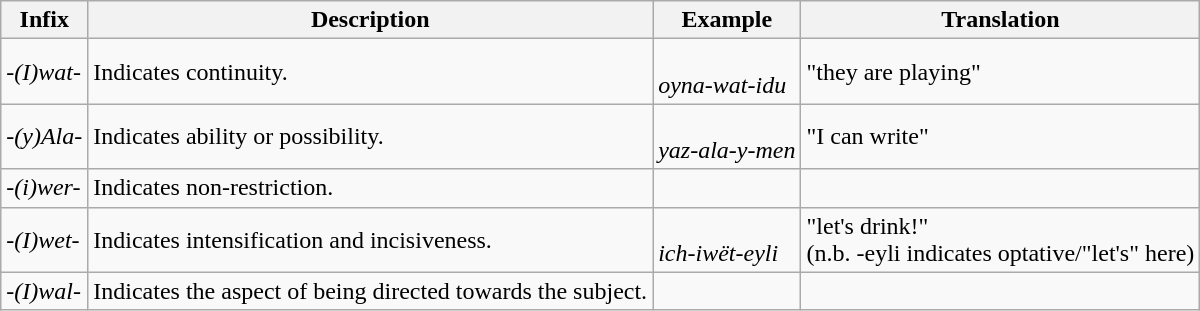<table class="wikitable">
<tr>
<th>Infix</th>
<th style="max-width:4em">Description</th>
<th>Example</th>
<th>Translation</th>
</tr>
<tr>
<td><em>-(I)wat-</em></td>
<td>Indicates continuity.</td>
<td><strong></strong><br><em>oyna-wat-idu</em></td>
<td>"they are playing"</td>
</tr>
<tr>
<td><em>-(y)Ala-</em></td>
<td>Indicates ability or possibility.</td>
<td><strong></strong><br><em>yaz-ala-y-men</em></td>
<td>"I can write"</td>
</tr>
<tr>
<td><em>-(i)wer-</em></td>
<td>Indicates non-restriction.</td>
<td></td>
<td></td>
</tr>
<tr>
<td><em>-(I)wet-</em></td>
<td>Indicates intensification and incisiveness.</td>
<td><strong></strong><br><em>ich-iwët-eyli</em></td>
<td>"let's drink!"<br>(n.b. -eyli indicates optative/"let's" here)</td>
</tr>
<tr>
<td><em>-(I)wal-</em></td>
<td>Indicates the aspect of being directed towards the subject.</td>
<td></td>
<td></td>
</tr>
</table>
